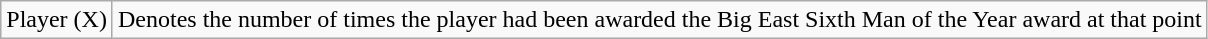<table class="wikitable">
<tr>
<td>Player (X)</td>
<td>Denotes the number of times the player had been awarded the Big East Sixth Man of the Year award at that point</td>
</tr>
</table>
